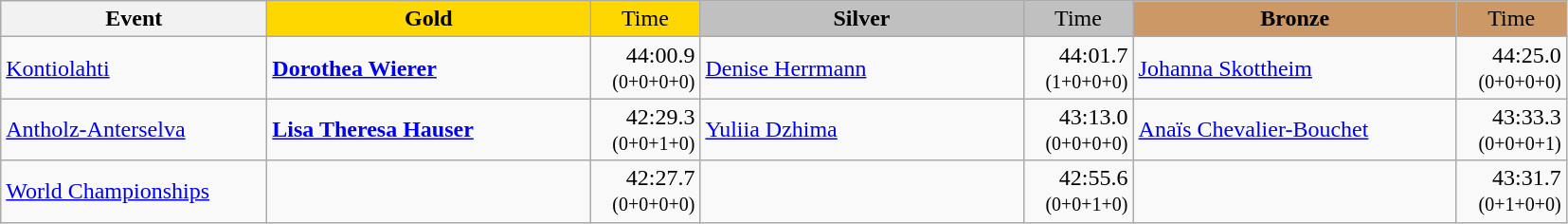<table class="wikitable">
<tr>
<th width="180">Event</th>
<th width="220" style="background:gold">Gold</th>
<th width="70" style="background:gold;font-weight:normal">Time</th>
<th width="220" style="background:silver">Silver</th>
<th width="70" style="background:silver;font-weight:normal">Time</th>
<th width="220" style="background:#CC9966">Bronze</th>
<th width="70" style="background:#CC9966;font-weight:normal">Time</th>
</tr>
<tr>
<td><a href='#'>Kontiolahti</a><br></td>
<td><strong><a href='#'>Dorothea Wierer</a></strong><br><small></small></td>
<td align="right">44:00.9<br><small>(0+0+0+0)</small></td>
<td><a href='#'>Denise Herrmann</a><br><small></small></td>
<td align="right">44:01.7<br><small>(1+0+0+0)</small></td>
<td><a href='#'>Johanna Skottheim</a><br><small></small></td>
<td align="right">44:25.0<br><small>(0+0+0+0)</small></td>
</tr>
<tr>
<td><a href='#'>Antholz-Anterselva</a><br></td>
<td><strong><a href='#'>Lisa Theresa Hauser</a></strong><br><small></small></td>
<td align="right">42:29.3<br><small>(0+0+1+0)</small></td>
<td><a href='#'>Yuliia Dzhima</a><br><small></small></td>
<td align="right">43:13.0<br><small>(0+0+0+0)</small></td>
<td><a href='#'>Anaïs Chevalier-Bouchet</a><br><small></small></td>
<td align="right">43:33.3<br><small>(0+0+0+1)</small></td>
</tr>
<tr>
<td><a href='#'>World Championships</a><br></td>
<td><strong></strong></td>
<td align="right">42:27.7<br><small>(0+0+0+0)</small></td>
<td></td>
<td align="right">42:55.6<br><small>(0+0+1+0)</small></td>
<td></td>
<td align="right">43:31.7<br><small>(0+1+0+0)</small></td>
</tr>
</table>
